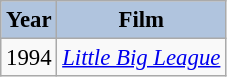<table class="wikitable" style="font-size:95%;">
<tr>
<th style="background:#B0C4DE;">Year</th>
<th style="background:#B0C4DE;">Film</th>
</tr>
<tr>
<td>1994</td>
<td><em><a href='#'>Little Big League</a></em></td>
</tr>
</table>
